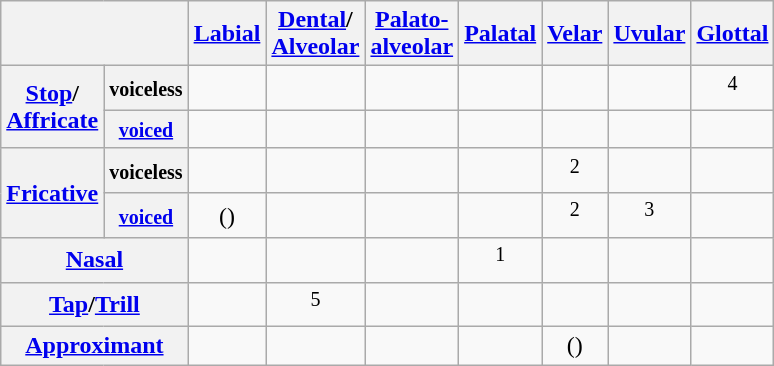<table class="wikitable" style="text-align:center">
<tr>
<th colspan="2"></th>
<th><a href='#'>Labial</a></th>
<th><a href='#'>Dental</a>/<br><a href='#'>Alveolar</a></th>
<th><a href='#'>Palato-<br>alveolar</a></th>
<th><a href='#'>Palatal</a></th>
<th><a href='#'>Velar</a></th>
<th><a href='#'>Uvular</a></th>
<th><a href='#'>Glottal</a></th>
</tr>
<tr>
<th rowspan="2"><a href='#'>Stop</a>/<br><a href='#'>Affricate</a></th>
<th><small>voiceless</small></th>
<td></td>
<td></td>
<td></td>
<td></td>
<td></td>
<td></td>
<td><sup>4</sup></td>
</tr>
<tr>
<th><small><a href='#'>voiced</a></small></th>
<td></td>
<td></td>
<td></td>
<td></td>
<td></td>
<td></td>
<td></td>
</tr>
<tr>
<th rowspan="2"><a href='#'>Fricative</a></th>
<th><small>voiceless</small></th>
<td></td>
<td></td>
<td></td>
<td></td>
<td><sup>2</sup></td>
<td></td>
<td></td>
</tr>
<tr>
<th><small><a href='#'>voiced</a></small></th>
<td>()</td>
<td></td>
<td></td>
<td></td>
<td><sup>2</sup></td>
<td><sup>3</sup></td>
<td></td>
</tr>
<tr>
<th colspan="2"><a href='#'>Nasal</a></th>
<td></td>
<td></td>
<td></td>
<td><sup>1</sup></td>
<td></td>
<td></td>
<td></td>
</tr>
<tr>
<th colspan="2"><a href='#'>Tap</a>/<a href='#'>Trill</a></th>
<td></td>
<td><sup>5</sup></td>
<td></td>
<td></td>
<td></td>
<td></td>
<td></td>
</tr>
<tr>
<th colspan="2"><a href='#'>Approximant</a></th>
<td></td>
<td></td>
<td></td>
<td></td>
<td>()</td>
<td></td>
<td></td>
</tr>
</table>
